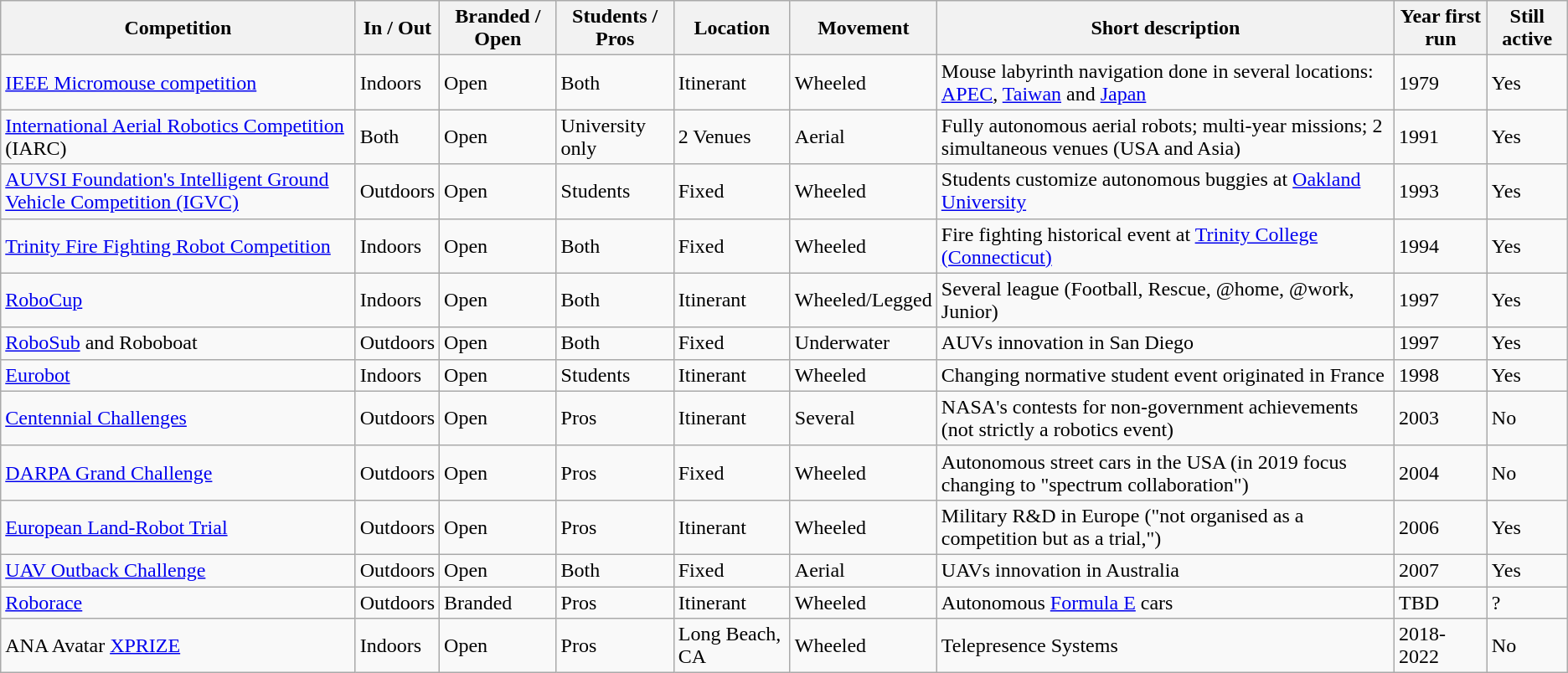<table class="wikitable sortable">
<tr>
<th>Competition</th>
<th>In / Out</th>
<th>Branded / Open</th>
<th>Students / Pros</th>
<th>Location</th>
<th>Movement</th>
<th>Short description</th>
<th>Year first run</th>
<th>Still active</th>
</tr>
<tr>
<td><a href='#'>IEEE Micromouse competition</a></td>
<td>Indoors</td>
<td>Open</td>
<td>Both</td>
<td>Itinerant</td>
<td>Wheeled</td>
<td>Mouse labyrinth navigation done in several locations: <a href='#'>APEC</a>, <a href='#'>Taiwan</a> and <a href='#'>Japan</a></td>
<td>1979 </td>
<td>Yes</td>
</tr>
<tr>
<td><a href='#'>International Aerial Robotics Competition</a> (IARC)</td>
<td>Both</td>
<td>Open</td>
<td>University only</td>
<td>2 Venues</td>
<td>Aerial</td>
<td>Fully autonomous aerial robots; multi-year missions; 2 simultaneous venues (USA and Asia)</td>
<td>1991</td>
<td>Yes</td>
</tr>
<tr>
<td><a href='#'>AUVSI Foundation's Intelligent Ground Vehicle Competition (IGVC)</a></td>
<td>Outdoors</td>
<td>Open</td>
<td>Students</td>
<td>Fixed</td>
<td>Wheeled</td>
<td>Students customize autonomous buggies at <a href='#'>Oakland University</a></td>
<td>1993</td>
<td>Yes</td>
</tr>
<tr>
<td><a href='#'>Trinity Fire Fighting Robot Competition</a></td>
<td>Indoors</td>
<td>Open</td>
<td>Both</td>
<td>Fixed</td>
<td>Wheeled</td>
<td>Fire fighting historical event at <a href='#'>Trinity College (Connecticut)</a></td>
<td>1994</td>
<td>Yes</td>
</tr>
<tr>
<td><a href='#'>RoboCup</a></td>
<td>Indoors</td>
<td>Open</td>
<td>Both</td>
<td>Itinerant</td>
<td>Wheeled/Legged</td>
<td>Several league (Football, Rescue, @home, @work, Junior)</td>
<td>1997</td>
<td>Yes</td>
</tr>
<tr>
<td><a href='#'>RoboSub</a> and Roboboat</td>
<td>Outdoors</td>
<td>Open</td>
<td>Both</td>
<td>Fixed</td>
<td>Underwater</td>
<td>AUVs innovation in San Diego</td>
<td>1997</td>
<td>Yes</td>
</tr>
<tr>
<td><a href='#'>Eurobot</a></td>
<td>Indoors</td>
<td>Open</td>
<td>Students</td>
<td>Itinerant</td>
<td>Wheeled</td>
<td>Changing normative student event originated in France</td>
<td>1998</td>
<td>Yes</td>
</tr>
<tr>
<td><a href='#'>Centennial Challenges</a></td>
<td>Outdoors</td>
<td>Open</td>
<td>Pros</td>
<td>Itinerant</td>
<td>Several</td>
<td>NASA's contests for non-government achievements (not strictly a robotics event)</td>
<td>2003</td>
<td>No</td>
</tr>
<tr>
<td><a href='#'>DARPA Grand Challenge</a></td>
<td>Outdoors</td>
<td>Open</td>
<td>Pros</td>
<td>Fixed</td>
<td>Wheeled</td>
<td>Autonomous street cars in the USA (in 2019 focus changing to "spectrum collaboration")</td>
<td>2004</td>
<td>No</td>
</tr>
<tr>
<td><a href='#'>European Land-Robot Trial</a></td>
<td>Outdoors</td>
<td>Open</td>
<td>Pros</td>
<td>Itinerant</td>
<td>Wheeled</td>
<td>Military R&D in Europe ("not organised as a competition but as a trial,")</td>
<td>2006</td>
<td>Yes</td>
</tr>
<tr>
<td><a href='#'>UAV Outback Challenge</a></td>
<td>Outdoors</td>
<td>Open</td>
<td>Both</td>
<td>Fixed</td>
<td>Aerial</td>
<td>UAVs innovation in Australia</td>
<td>2007</td>
<td>Yes</td>
</tr>
<tr>
<td><a href='#'>Roborace</a></td>
<td>Outdoors</td>
<td>Branded</td>
<td>Pros</td>
<td>Itinerant</td>
<td>Wheeled</td>
<td>Autonomous <a href='#'>Formula E</a> cars</td>
<td>TBD</td>
<td>?</td>
</tr>
<tr>
<td>ANA Avatar <a href='#'>XPRIZE</a></td>
<td>Indoors</td>
<td>Open</td>
<td>Pros</td>
<td>Long Beach, CA</td>
<td>Wheeled</td>
<td>Telepresence Systems</td>
<td>2018-2022</td>
<td>No</td>
</tr>
</table>
